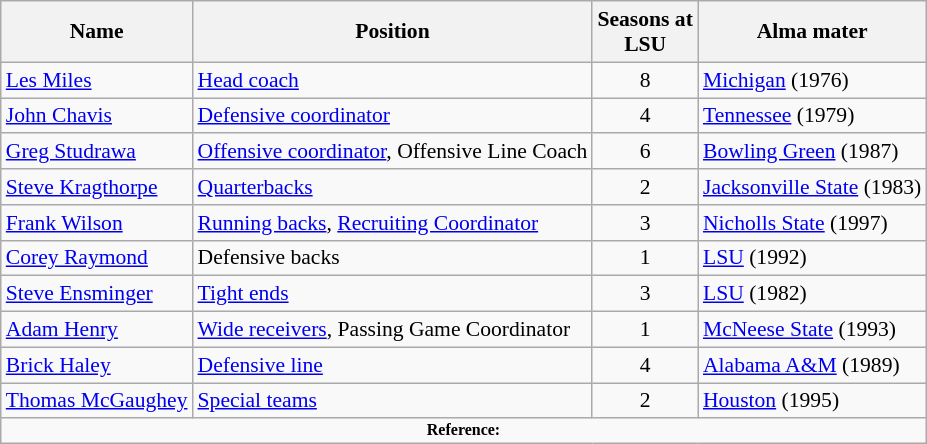<table class="wikitable" border="1" style="font-size:90%;">
<tr>
<th>Name</th>
<th>Position</th>
<th>Seasons at<br>LSU</th>
<th>Alma mater</th>
</tr>
<tr>
<td><a href='#'>Les Miles</a></td>
<td><a href='#'>Head coach</a></td>
<td align=center>8</td>
<td><a href='#'>Michigan</a> (1976)</td>
</tr>
<tr>
<td><a href='#'>John Chavis</a></td>
<td><a href='#'>Defensive coordinator</a></td>
<td align=center>4</td>
<td><a href='#'>Tennessee</a> (1979)</td>
</tr>
<tr>
<td><a href='#'>Greg Studrawa</a></td>
<td><a href='#'>Offensive coordinator</a>, Offensive Line Coach</td>
<td align=center>6</td>
<td><a href='#'>Bowling Green</a> (1987)</td>
</tr>
<tr>
<td><a href='#'>Steve Kragthorpe</a></td>
<td><a href='#'>Quarterbacks</a></td>
<td align=center>2</td>
<td><a href='#'>Jacksonville State</a> (1983)</td>
</tr>
<tr>
<td><a href='#'>Frank Wilson</a></td>
<td><a href='#'>Running backs</a>, <a href='#'>Recruiting Coordinator</a></td>
<td align=center>3</td>
<td><a href='#'>Nicholls State</a> (1997)</td>
</tr>
<tr>
<td><a href='#'>Corey Raymond</a></td>
<td>Defensive backs</td>
<td align=center>1</td>
<td><a href='#'>LSU</a> (1992)</td>
</tr>
<tr>
<td><a href='#'>Steve Ensminger</a></td>
<td><a href='#'>Tight ends</a></td>
<td align=center>3</td>
<td><a href='#'>LSU</a> (1982)</td>
</tr>
<tr>
<td><a href='#'>Adam Henry</a></td>
<td><a href='#'>Wide receivers</a>, Passing Game Coordinator</td>
<td align=center>1</td>
<td><a href='#'>McNeese State</a> (1993)</td>
</tr>
<tr>
<td><a href='#'>Brick Haley</a></td>
<td><a href='#'>Defensive line</a></td>
<td align=center>4</td>
<td><a href='#'>Alabama A&M</a> (1989)</td>
</tr>
<tr>
<td><a href='#'>Thomas McGaughey</a></td>
<td><a href='#'>Special teams</a></td>
<td align=center>2</td>
<td><a href='#'>Houston</a> (1995)</td>
</tr>
<tr>
<td colspan="4" style="font-size: 8pt" align="center"><strong>Reference:</strong></td>
</tr>
</table>
